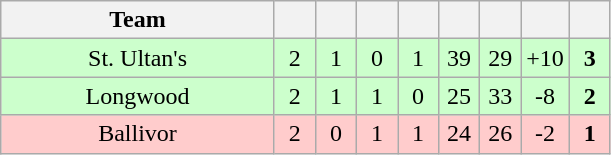<table class="wikitable" style="text-align:center">
<tr>
<th style="width:175px;">Team</th>
<th width="20"></th>
<th width="20"></th>
<th width="20"></th>
<th width="20"></th>
<th width="20"></th>
<th width="20"></th>
<th width="20"></th>
<th width="20"></th>
</tr>
<tr style="background:#cfc;">
<td>St. Ultan's</td>
<td>2</td>
<td>1</td>
<td>0</td>
<td>1</td>
<td>39</td>
<td>29</td>
<td>+10</td>
<td><strong>3</strong></td>
</tr>
<tr style="background:#cfc;">
<td>Longwood</td>
<td>2</td>
<td>1</td>
<td>1</td>
<td>0</td>
<td>25</td>
<td>33</td>
<td>-8</td>
<td><strong>2</strong></td>
</tr>
<tr style="background:#fcc;">
<td>Ballivor</td>
<td>2</td>
<td>0</td>
<td>1</td>
<td>1</td>
<td>24</td>
<td>26</td>
<td>-2</td>
<td><strong>1</strong></td>
</tr>
</table>
